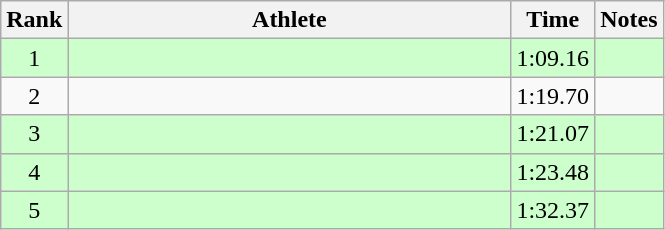<table class="wikitable" style="text-align:center">
<tr>
<th>Rank</th>
<th Style="width:18em">Athlete</th>
<th>Time</th>
<th>Notes</th>
</tr>
<tr style="background:#cfc">
<td>1</td>
<td style="text-align:left"></td>
<td>1:09.16</td>
<td></td>
</tr>
<tr>
<td>2</td>
<td style="text-align:left"></td>
<td>1:19.70</td>
<td></td>
</tr>
<tr style="background:#cfc">
<td>3</td>
<td style="text-align:left"></td>
<td>1:21.07</td>
<td></td>
</tr>
<tr style="background:#cfc">
<td>4</td>
<td style="text-align:left"></td>
<td>1:23.48</td>
<td></td>
</tr>
<tr style="background:#cfc">
<td>5</td>
<td style="text-align:left"></td>
<td>1:32.37</td>
<td></td>
</tr>
</table>
